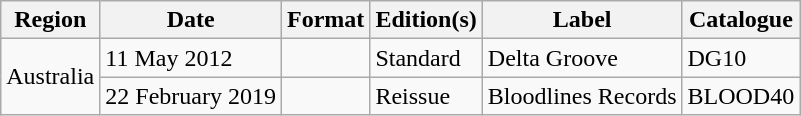<table class="wikitable plainrowheaders">
<tr>
<th scope="col">Region</th>
<th scope="col">Date</th>
<th scope="col">Format</th>
<th scope="col">Edition(s)</th>
<th scope="col">Label</th>
<th scope="col">Catalogue</th>
</tr>
<tr>
<td rowspan="2">Australia</td>
<td>11 May 2012</td>
<td></td>
<td>Standard</td>
<td>Delta Groove</td>
<td>DG10</td>
</tr>
<tr>
<td>22 February 2019</td>
<td></td>
<td>Reissue</td>
<td>Bloodlines Records</td>
<td>BLOOD40</td>
</tr>
</table>
